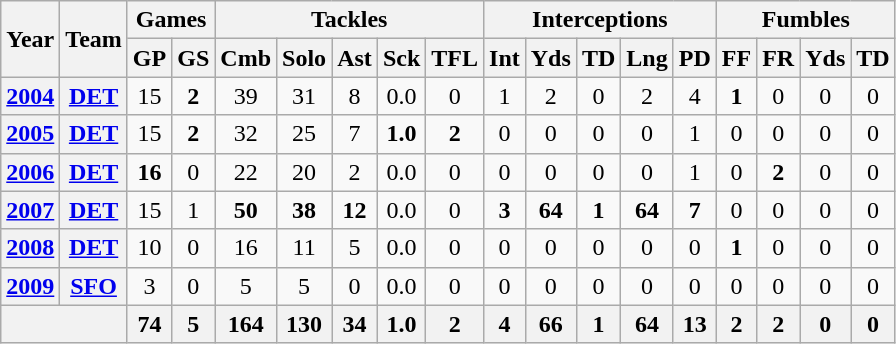<table class="wikitable" style="text-align:center">
<tr>
<th rowspan="2">Year</th>
<th rowspan="2">Team</th>
<th colspan="2">Games</th>
<th colspan="5">Tackles</th>
<th colspan="5">Interceptions</th>
<th colspan="4">Fumbles</th>
</tr>
<tr>
<th>GP</th>
<th>GS</th>
<th>Cmb</th>
<th>Solo</th>
<th>Ast</th>
<th>Sck</th>
<th>TFL</th>
<th>Int</th>
<th>Yds</th>
<th>TD</th>
<th>Lng</th>
<th>PD</th>
<th>FF</th>
<th>FR</th>
<th>Yds</th>
<th>TD</th>
</tr>
<tr>
<th><a href='#'>2004</a></th>
<th><a href='#'>DET</a></th>
<td>15</td>
<td><strong>2</strong></td>
<td>39</td>
<td>31</td>
<td>8</td>
<td>0.0</td>
<td>0</td>
<td>1</td>
<td>2</td>
<td>0</td>
<td>2</td>
<td>4</td>
<td><strong>1</strong></td>
<td>0</td>
<td>0</td>
<td>0</td>
</tr>
<tr>
<th><a href='#'>2005</a></th>
<th><a href='#'>DET</a></th>
<td>15</td>
<td><strong>2</strong></td>
<td>32</td>
<td>25</td>
<td>7</td>
<td><strong>1.0</strong></td>
<td><strong>2</strong></td>
<td>0</td>
<td>0</td>
<td>0</td>
<td>0</td>
<td>1</td>
<td>0</td>
<td>0</td>
<td>0</td>
<td>0</td>
</tr>
<tr>
<th><a href='#'>2006</a></th>
<th><a href='#'>DET</a></th>
<td><strong>16</strong></td>
<td>0</td>
<td>22</td>
<td>20</td>
<td>2</td>
<td>0.0</td>
<td>0</td>
<td>0</td>
<td>0</td>
<td>0</td>
<td>0</td>
<td>1</td>
<td>0</td>
<td><strong>2</strong></td>
<td>0</td>
<td>0</td>
</tr>
<tr>
<th><a href='#'>2007</a></th>
<th><a href='#'>DET</a></th>
<td>15</td>
<td>1</td>
<td><strong>50</strong></td>
<td><strong>38</strong></td>
<td><strong>12</strong></td>
<td>0.0</td>
<td>0</td>
<td><strong>3</strong></td>
<td><strong>64</strong></td>
<td><strong>1</strong></td>
<td><strong>64</strong></td>
<td><strong>7</strong></td>
<td>0</td>
<td>0</td>
<td>0</td>
<td>0</td>
</tr>
<tr>
<th><a href='#'>2008</a></th>
<th><a href='#'>DET</a></th>
<td>10</td>
<td>0</td>
<td>16</td>
<td>11</td>
<td>5</td>
<td>0.0</td>
<td>0</td>
<td>0</td>
<td>0</td>
<td>0</td>
<td>0</td>
<td>0</td>
<td><strong>1</strong></td>
<td>0</td>
<td>0</td>
<td>0</td>
</tr>
<tr>
<th><a href='#'>2009</a></th>
<th><a href='#'>SFO</a></th>
<td>3</td>
<td>0</td>
<td>5</td>
<td>5</td>
<td>0</td>
<td>0.0</td>
<td>0</td>
<td>0</td>
<td>0</td>
<td>0</td>
<td>0</td>
<td>0</td>
<td>0</td>
<td>0</td>
<td>0</td>
<td>0</td>
</tr>
<tr>
<th colspan="2"></th>
<th>74</th>
<th>5</th>
<th>164</th>
<th>130</th>
<th>34</th>
<th>1.0</th>
<th>2</th>
<th>4</th>
<th>66</th>
<th>1</th>
<th>64</th>
<th>13</th>
<th>2</th>
<th>2</th>
<th>0</th>
<th>0</th>
</tr>
</table>
